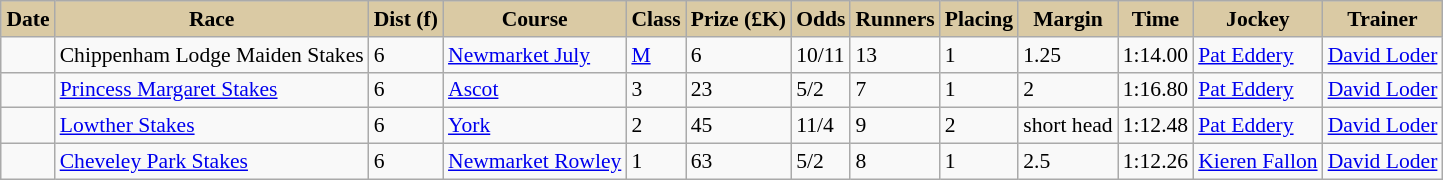<table class = "wikitable sortable" | border="1" cellpadding="1" style=" text-align:centre; margin-left:1em; float:centre ;border-collapse: collapse; font-size:90%">
<tr style="background:#dacaa4; text-align:center;">
<th style="background:#dacaa4;">Date</th>
<th style="background:#dacaa4;">Race</th>
<th style="background:#dacaa4;">Dist (f)</th>
<th style="background:#dacaa4;">Course</th>
<th style="background:#dacaa4;">Class</th>
<th style="background:#dacaa4;">Prize (£K)</th>
<th style="background:#dacaa4;">Odds</th>
<th style="background:#dacaa4;">Runners</th>
<th style="background:#dacaa4;">Placing</th>
<th style="background:#dacaa4;">Margin</th>
<th style="background:#dacaa4;">Time</th>
<th style="background:#dacaa4;">Jockey</th>
<th style="background:#dacaa4;">Trainer</th>
</tr>
<tr>
<td></td>
<td>Chippenham Lodge Maiden Stakes</td>
<td>6</td>
<td><a href='#'>Newmarket July</a></td>
<td><a href='#'>M</a></td>
<td>6</td>
<td>10/11</td>
<td>13</td>
<td>1</td>
<td>1.25</td>
<td>1:14.00</td>
<td><a href='#'>Pat Eddery</a></td>
<td><a href='#'>David Loder</a></td>
</tr>
<tr>
<td></td>
<td><a href='#'>Princess Margaret Stakes</a></td>
<td>6</td>
<td><a href='#'>Ascot</a></td>
<td>3</td>
<td>23</td>
<td>5/2</td>
<td>7</td>
<td>1</td>
<td>2</td>
<td>1:16.80</td>
<td><a href='#'>Pat Eddery</a></td>
<td><a href='#'>David Loder</a></td>
</tr>
<tr>
<td></td>
<td><a href='#'>Lowther Stakes</a></td>
<td>6</td>
<td><a href='#'>York</a></td>
<td>2</td>
<td>45</td>
<td>11/4</td>
<td>9</td>
<td>2</td>
<td>short head</td>
<td>1:12.48</td>
<td><a href='#'>Pat Eddery</a></td>
<td><a href='#'>David Loder</a></td>
</tr>
<tr>
<td></td>
<td><a href='#'>Cheveley Park Stakes</a></td>
<td>6</td>
<td><a href='#'>Newmarket Rowley</a></td>
<td>1</td>
<td>63</td>
<td>5/2</td>
<td>8</td>
<td>1</td>
<td>2.5</td>
<td>1:12.26</td>
<td><a href='#'>Kieren Fallon</a></td>
<td><a href='#'>David Loder</a></td>
</tr>
</table>
